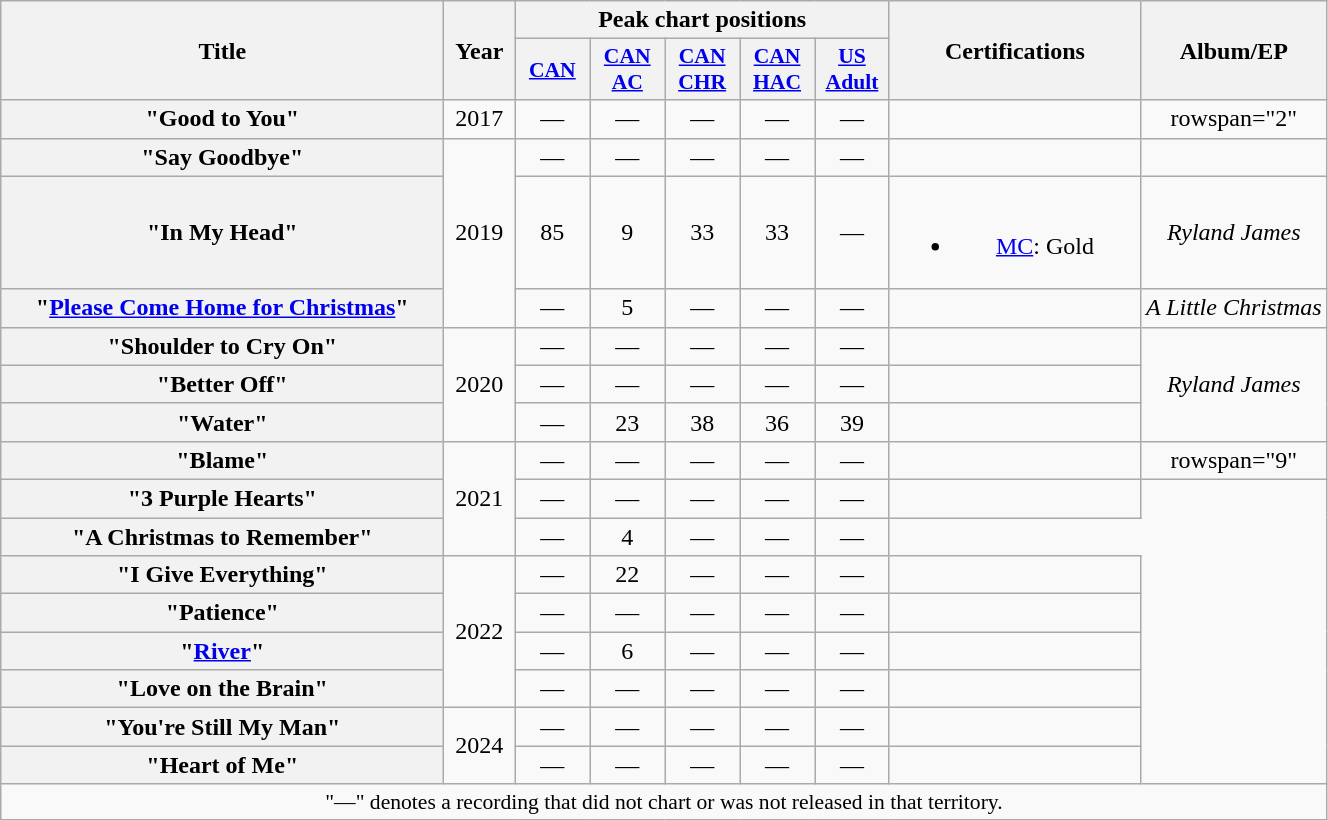<table class="wikitable plainrowheaders" style="text-align:center;">
<tr>
<th scope="col" rowspan="2" style="width:18em;">Title</th>
<th scope="col" rowspan="2" style="width:2.5em;">Year</th>
<th scope="col" colspan="5">Peak chart positions</th>
<th rowspan="2" scope="col" style="width:10em;">Certifications</th>
<th scope="col" rowspan="2">Album/EP</th>
</tr>
<tr>
<th scope="col" style="width:3em;font-size:90%;"><a href='#'>CAN</a><br></th>
<th scope="col" style="width:3em;font-size:90%;"><a href='#'>CAN AC</a><br></th>
<th scope="col" style="width:3em;font-size:90%;"><a href='#'>CAN CHR</a><br></th>
<th scope="col" style="width:3em;font-size:90%;"><a href='#'>CAN HAC</a><br></th>
<th scope="col" style="width:3em;font-size:90%;"><a href='#'>US<br>Adult</a><br></th>
</tr>
<tr>
<th scope="row">"Good to You"</th>
<td>2017</td>
<td>—</td>
<td>—</td>
<td>—</td>
<td>—</td>
<td>—</td>
<td></td>
<td>rowspan="2" </td>
</tr>
<tr>
<th scope="row">"Say Goodbye"</th>
<td rowspan="3">2019</td>
<td>—</td>
<td>—</td>
<td>—</td>
<td>—</td>
<td>—</td>
<td></td>
</tr>
<tr>
<th scope="row">"In My Head"</th>
<td>85</td>
<td>9</td>
<td>33</td>
<td>33</td>
<td>—</td>
<td><br><ul><li><a href='#'>MC</a>: Gold</li></ul></td>
<td><em>Ryland James</em></td>
</tr>
<tr>
<th scope="row">"<a href='#'>Please Come Home for Christmas</a>"</th>
<td>—</td>
<td>5</td>
<td>—</td>
<td>—</td>
<td>—</td>
<td></td>
<td><em>A Little Christmas</em></td>
</tr>
<tr>
<th scope="row">"Shoulder to Cry On"</th>
<td rowspan="3">2020</td>
<td>—</td>
<td>—</td>
<td>—</td>
<td>—</td>
<td>—</td>
<td></td>
<td rowspan="3"><em>Ryland James</em></td>
</tr>
<tr>
<th scope="row">"Better Off"</th>
<td>—</td>
<td>—</td>
<td>—</td>
<td>—</td>
<td>—</td>
<td></td>
</tr>
<tr>
<th scope="row">"Water"</th>
<td>—</td>
<td>23</td>
<td>38</td>
<td>36</td>
<td>39</td>
<td></td>
</tr>
<tr>
<th scope="row">"Blame"</th>
<td rowspan="3">2021</td>
<td>—</td>
<td>—</td>
<td>—</td>
<td>—</td>
<td>—</td>
<td></td>
<td>rowspan="9" </td>
</tr>
<tr>
<th scope="row">"3 Purple Hearts"</th>
<td>—</td>
<td>—</td>
<td>—</td>
<td>—</td>
<td>—</td>
<td></td>
</tr>
<tr>
<th scope="row">"A Christmas to Remember"<br></th>
<td>—</td>
<td>4</td>
<td>—</td>
<td>—</td>
<td>—</td>
</tr>
<tr>
<th scope="row">"I Give Everything"</th>
<td rowspan="4">2022</td>
<td>—</td>
<td>22</td>
<td>—</td>
<td>—</td>
<td>—</td>
<td></td>
</tr>
<tr>
<th scope="row">"Patience"</th>
<td>—</td>
<td>—</td>
<td>—</td>
<td>—</td>
<td>—</td>
<td></td>
</tr>
<tr>
<th scope="row">"<a href='#'>River</a>"</th>
<td>—</td>
<td>6</td>
<td>—</td>
<td>—</td>
<td>—</td>
<td></td>
</tr>
<tr>
<th scope="row">"Love on the Brain"</th>
<td>—</td>
<td>—</td>
<td>—</td>
<td>—</td>
<td>—</td>
<td></td>
</tr>
<tr>
<th scope="row">"You're Still My Man"</th>
<td rowspan="2">2024</td>
<td>—</td>
<td>—</td>
<td>—</td>
<td>—</td>
<td>—</td>
<td></td>
</tr>
<tr>
<th scope="row">"Heart of Me"</th>
<td>—</td>
<td>—</td>
<td>—</td>
<td>—</td>
<td>—</td>
<td></td>
</tr>
<tr>
<td colspan="9" style="font-size:90%">"—" denotes a recording that did not chart or was not released in that territory.</td>
</tr>
</table>
